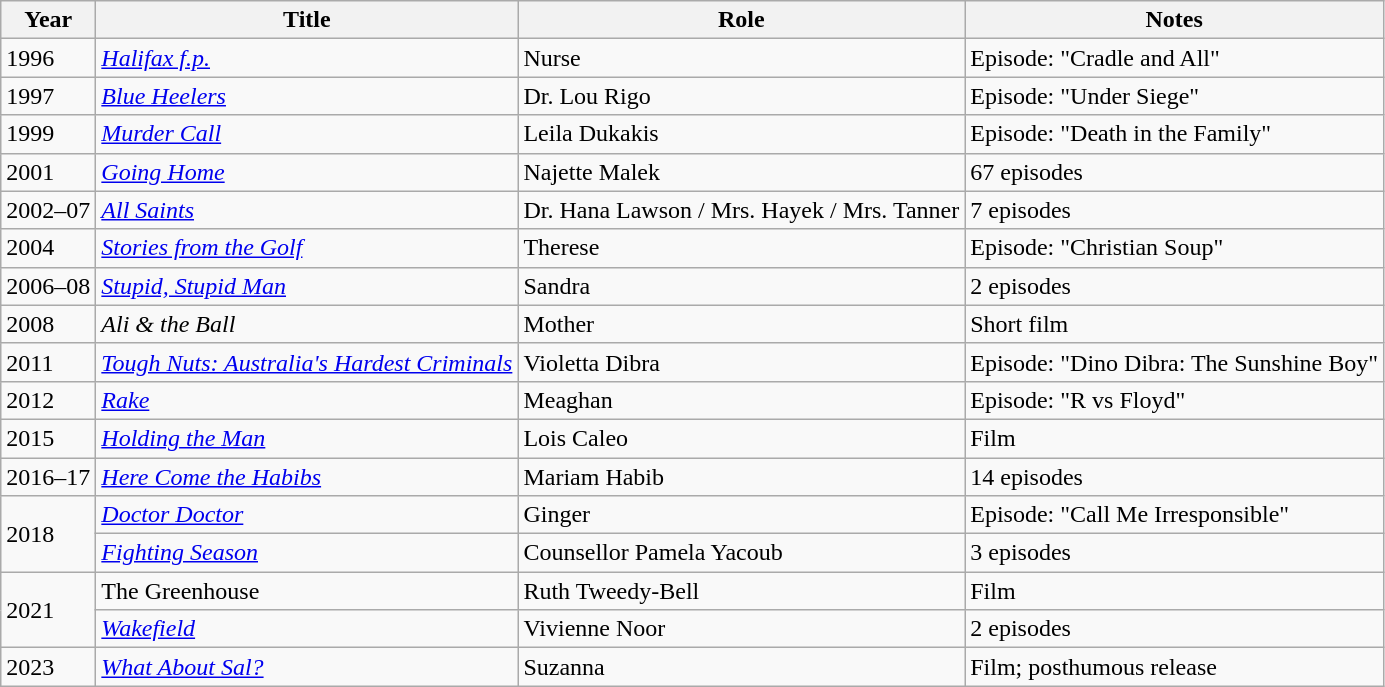<table class="wikitable">
<tr>
<th>Year</th>
<th>Title</th>
<th>Role</th>
<th>Notes</th>
</tr>
<tr>
<td>1996</td>
<td><em><a href='#'>Halifax f.p.</a></em></td>
<td>Nurse</td>
<td>Episode: "Cradle and All"</td>
</tr>
<tr>
<td>1997</td>
<td><em><a href='#'>Blue Heelers</a></em></td>
<td>Dr. Lou Rigo</td>
<td>Episode: "Under Siege"</td>
</tr>
<tr>
<td>1999</td>
<td><em><a href='#'>Murder Call</a></em></td>
<td>Leila Dukakis</td>
<td>Episode: "Death in the Family"</td>
</tr>
<tr>
<td>2001</td>
<td><a href='#'><em>Going Home</em></a></td>
<td>Najette Malek</td>
<td>67 episodes</td>
</tr>
<tr>
<td>2002–07</td>
<td><a href='#'><em>All Saints</em></a></td>
<td>Dr. Hana Lawson / Mrs. Hayek / Mrs. Tanner</td>
<td>7 episodes</td>
</tr>
<tr>
<td>2004</td>
<td><em><a href='#'>Stories from the Golf</a></em></td>
<td>Therese</td>
<td>Episode: "Christian Soup"</td>
</tr>
<tr>
<td>2006–08</td>
<td><em><a href='#'>Stupid, Stupid Man</a></em></td>
<td>Sandra</td>
<td>2 episodes</td>
</tr>
<tr>
<td>2008</td>
<td><em>Ali & the Ball</em></td>
<td>Mother</td>
<td>Short film</td>
</tr>
<tr>
<td>2011</td>
<td><em><a href='#'>Tough Nuts: Australia's Hardest Criminals</a></em></td>
<td>Violetta Dibra</td>
<td>Episode: "Dino Dibra: The Sunshine Boy"</td>
</tr>
<tr>
<td>2012</td>
<td><a href='#'><em>Rake</em></a></td>
<td>Meaghan</td>
<td>Episode: "R vs Floyd"</td>
</tr>
<tr>
<td>2015</td>
<td><a href='#'><em>Holding the Man</em></a></td>
<td>Lois Caleo</td>
<td>Film</td>
</tr>
<tr>
<td>2016–17</td>
<td><em><a href='#'>Here Come the Habibs</a></em></td>
<td>Mariam Habib</td>
<td>14 episodes</td>
</tr>
<tr>
<td rowspan="2">2018</td>
<td><a href='#'><em>Doctor Doctor</em></a></td>
<td>Ginger</td>
<td>Episode: "Call Me Irresponsible"</td>
</tr>
<tr>
<td><em><a href='#'>Fighting Season</a></em></td>
<td>Counsellor Pamela Yacoub</td>
<td>3 episodes</td>
</tr>
<tr>
<td rowspan="2">2021</td>
<td>The Greenhouse</td>
<td>Ruth Tweedy-Bell</td>
<td>Film</td>
</tr>
<tr>
<td><a href='#'><em>Wakefield</em></a></td>
<td>Vivienne Noor</td>
<td>2 episodes</td>
</tr>
<tr>
<td>2023</td>
<td><em><a href='#'>What About Sal?</a></em></td>
<td>Suzanna</td>
<td>Film; posthumous release</td>
</tr>
</table>
